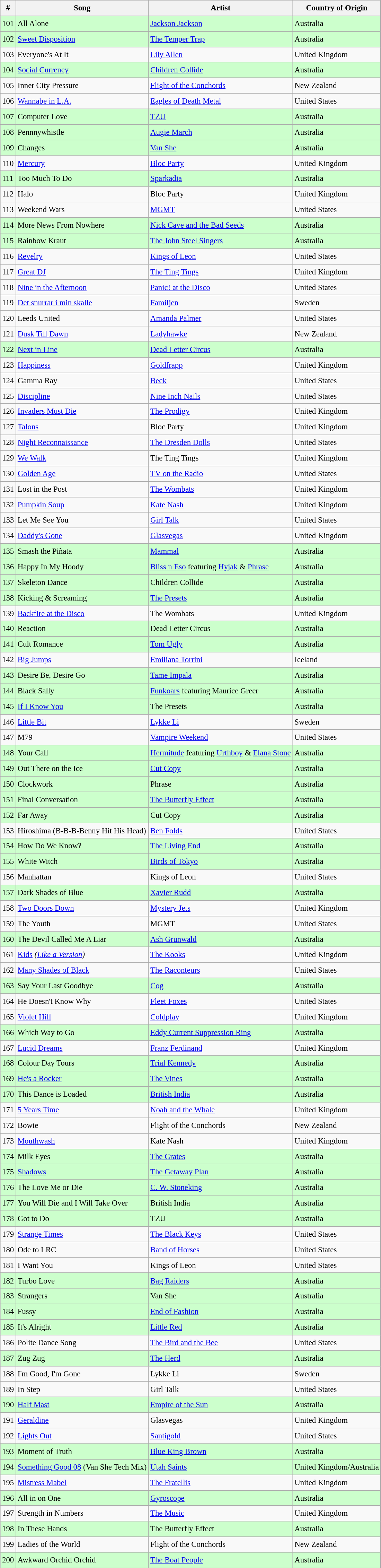<table class="wikitable sortable mw-collapsible mw-collapsed" style="font-size:0.95em;line-height:1.5em;">
<tr>
<th>#</th>
<th>Song</th>
<th>Artist</th>
<th>Country of Origin</th>
</tr>
<tr style="background-color: #ccffcc">
<td>101</td>
<td>All Alone</td>
<td><a href='#'>Jackson Jackson</a></td>
<td>Australia</td>
</tr>
<tr style="background-color: #ccffcc">
<td>102</td>
<td><a href='#'>Sweet Disposition</a></td>
<td><a href='#'>The Temper Trap</a></td>
<td>Australia</td>
</tr>
<tr>
<td>103</td>
<td>Everyone's At It</td>
<td><a href='#'>Lily Allen</a></td>
<td>United Kingdom</td>
</tr>
<tr style="background-color: #ccffcc">
<td>104</td>
<td><a href='#'>Social Currency</a></td>
<td><a href='#'>Children Collide</a></td>
<td>Australia</td>
</tr>
<tr>
<td>105</td>
<td>Inner City Pressure</td>
<td><a href='#'>Flight of the Conchords</a></td>
<td>New Zealand</td>
</tr>
<tr>
<td>106</td>
<td><a href='#'>Wannabe in L.A.</a></td>
<td><a href='#'>Eagles of Death Metal</a></td>
<td>United States</td>
</tr>
<tr style="background-color: #ccffcc">
<td>107</td>
<td>Computer Love</td>
<td><a href='#'>TZU</a></td>
<td>Australia</td>
</tr>
<tr style="background-color: #ccffcc">
<td>108</td>
<td>Pennnywhistle</td>
<td><a href='#'>Augie March</a></td>
<td>Australia</td>
</tr>
<tr style="background-color: #ccffcc">
<td>109</td>
<td>Changes</td>
<td><a href='#'>Van She</a></td>
<td>Australia</td>
</tr>
<tr>
<td>110</td>
<td><a href='#'>Mercury</a></td>
<td><a href='#'>Bloc Party</a></td>
<td>United Kingdom</td>
</tr>
<tr style="background-color: #ccffcc">
<td>111</td>
<td>Too Much To Do</td>
<td><a href='#'>Sparkadia</a></td>
<td>Australia</td>
</tr>
<tr>
<td>112</td>
<td>Halo</td>
<td>Bloc Party</td>
<td>United Kingdom</td>
</tr>
<tr>
<td>113</td>
<td>Weekend Wars</td>
<td><a href='#'>MGMT</a></td>
<td>United States</td>
</tr>
<tr style="background-color: #ccffcc">
<td>114</td>
<td>More News From Nowhere</td>
<td><a href='#'>Nick Cave and the Bad Seeds</a></td>
<td>Australia</td>
</tr>
<tr style="background-color: #ccffcc">
<td>115</td>
<td>Rainbow Kraut</td>
<td><a href='#'>The John Steel Singers</a></td>
<td>Australia</td>
</tr>
<tr>
<td>116</td>
<td><a href='#'>Revelry</a></td>
<td><a href='#'>Kings of Leon</a></td>
<td>United States</td>
</tr>
<tr>
<td>117</td>
<td><a href='#'>Great DJ</a></td>
<td><a href='#'>The Ting Tings</a></td>
<td>United Kingdom</td>
</tr>
<tr>
<td>118</td>
<td><a href='#'>Nine in the Afternoon</a></td>
<td><a href='#'>Panic! at the Disco</a></td>
<td>United States</td>
</tr>
<tr>
<td>119</td>
<td><a href='#'>Det snurrar i min skalle</a></td>
<td><a href='#'>Familjen</a></td>
<td>Sweden</td>
</tr>
<tr>
<td>120</td>
<td>Leeds United</td>
<td><a href='#'>Amanda Palmer</a></td>
<td>United States</td>
</tr>
<tr>
<td>121</td>
<td><a href='#'>Dusk Till Dawn</a></td>
<td><a href='#'>Ladyhawke</a></td>
<td>New Zealand</td>
</tr>
<tr style="background-color: #ccffcc">
<td>122</td>
<td><a href='#'>Next in Line</a></td>
<td><a href='#'>Dead Letter Circus</a></td>
<td>Australia</td>
</tr>
<tr>
<td>123</td>
<td><a href='#'>Happiness</a></td>
<td><a href='#'>Goldfrapp</a></td>
<td>United Kingdom</td>
</tr>
<tr>
<td>124</td>
<td>Gamma Ray</td>
<td><a href='#'>Beck</a></td>
<td>United States</td>
</tr>
<tr>
<td>125</td>
<td><a href='#'>Discipline</a></td>
<td><a href='#'>Nine Inch Nails</a></td>
<td>United States</td>
</tr>
<tr>
<td>126</td>
<td><a href='#'>Invaders Must Die</a></td>
<td><a href='#'>The Prodigy</a></td>
<td>United Kingdom</td>
</tr>
<tr>
<td>127</td>
<td><a href='#'>Talons</a></td>
<td>Bloc Party</td>
<td>United Kingdom</td>
</tr>
<tr>
<td>128</td>
<td><a href='#'>Night Reconnaissance</a></td>
<td><a href='#'>The Dresden Dolls</a></td>
<td>United States</td>
</tr>
<tr>
<td>129</td>
<td><a href='#'>We Walk</a></td>
<td>The Ting Tings</td>
<td>United Kingdom</td>
</tr>
<tr>
<td>130</td>
<td><a href='#'>Golden Age</a></td>
<td><a href='#'>TV on the Radio</a></td>
<td>United States</td>
</tr>
<tr>
<td>131</td>
<td>Lost in the Post</td>
<td><a href='#'>The Wombats</a></td>
<td>United Kingdom</td>
</tr>
<tr>
<td>132</td>
<td><a href='#'>Pumpkin Soup</a></td>
<td><a href='#'>Kate Nash</a></td>
<td>United Kingdom</td>
</tr>
<tr>
<td>133</td>
<td>Let Me See You</td>
<td><a href='#'>Girl Talk</a></td>
<td>United States</td>
</tr>
<tr>
<td>134</td>
<td><a href='#'>Daddy's Gone</a></td>
<td><a href='#'>Glasvegas</a></td>
<td>United Kingdom</td>
</tr>
<tr style="background-color: #ccffcc">
<td>135</td>
<td>Smash the Piñata</td>
<td><a href='#'>Mammal</a></td>
<td>Australia</td>
</tr>
<tr style="background-color: #ccffcc">
<td>136</td>
<td>Happy In My Hoody</td>
<td><a href='#'>Bliss n Eso</a> featuring <a href='#'>Hyjak</a> & <a href='#'>Phrase</a></td>
<td>Australia</td>
</tr>
<tr style="background-color: #ccffcc">
<td>137</td>
<td>Skeleton Dance</td>
<td>Children Collide</td>
<td>Australia</td>
</tr>
<tr style="background-color: #ccffcc">
<td>138</td>
<td>Kicking & Screaming</td>
<td><a href='#'>The Presets</a></td>
<td>Australia</td>
</tr>
<tr>
<td>139</td>
<td><a href='#'>Backfire at the Disco</a></td>
<td>The Wombats</td>
<td>United Kingdom</td>
</tr>
<tr style="background-color: #ccffcc">
<td>140</td>
<td>Reaction</td>
<td>Dead Letter Circus</td>
<td>Australia</td>
</tr>
<tr style="background-color: #ccffcc">
<td>141</td>
<td>Cult Romance</td>
<td><a href='#'>Tom Ugly</a></td>
<td>Australia</td>
</tr>
<tr>
<td>142</td>
<td><a href='#'>Big Jumps</a></td>
<td><a href='#'>Emilíana Torrini</a></td>
<td>Iceland</td>
</tr>
<tr style="background-color: #ccffcc">
<td>143</td>
<td>Desire Be, Desire Go</td>
<td><a href='#'>Tame Impala</a></td>
<td>Australia</td>
</tr>
<tr style="background-color: #ccffcc">
<td>144</td>
<td>Black Sally</td>
<td><a href='#'>Funkoars</a> featuring Maurice Greer</td>
<td>Australia</td>
</tr>
<tr style="background-color: #ccffcc">
<td>145</td>
<td><a href='#'>If I Know You</a></td>
<td>The Presets</td>
<td>Australia</td>
</tr>
<tr>
<td>146</td>
<td><a href='#'>Little Bit</a></td>
<td><a href='#'>Lykke Li</a></td>
<td>Sweden</td>
</tr>
<tr>
<td>147</td>
<td>M79</td>
<td><a href='#'>Vampire Weekend</a></td>
<td>United States</td>
</tr>
<tr style="background-color: #ccffcc">
<td>148</td>
<td>Your Call</td>
<td><a href='#'>Hermitude</a> featuring <a href='#'>Urthboy</a> & <a href='#'>Elana Stone</a></td>
<td>Australia</td>
</tr>
<tr style="background-color: #ccffcc">
<td>149</td>
<td>Out There on the Ice</td>
<td><a href='#'>Cut Copy</a></td>
<td>Australia</td>
</tr>
<tr style="background-color: #ccffcc">
<td>150</td>
<td>Clockwork</td>
<td>Phrase</td>
<td>Australia</td>
</tr>
<tr style="background-color: #ccffcc">
<td>151</td>
<td>Final Conversation</td>
<td><a href='#'>The Butterfly Effect</a></td>
<td>Australia</td>
</tr>
<tr style="background-color: #ccffcc">
<td>152</td>
<td>Far Away</td>
<td>Cut Copy</td>
<td>Australia</td>
</tr>
<tr>
<td>153</td>
<td>Hiroshima (B-B-B-Benny Hit His Head)</td>
<td><a href='#'>Ben Folds</a></td>
<td>United States</td>
</tr>
<tr style="background-color: #ccffcc">
<td>154</td>
<td>How Do We Know?</td>
<td><a href='#'>The Living End</a></td>
<td>Australia</td>
</tr>
<tr style="background-color: #ccffcc">
<td>155</td>
<td>White Witch</td>
<td><a href='#'>Birds of Tokyo</a></td>
<td>Australia</td>
</tr>
<tr>
<td>156</td>
<td>Manhattan</td>
<td>Kings of Leon</td>
<td>United States</td>
</tr>
<tr style="background-color: #ccffcc">
<td>157</td>
<td>Dark Shades of Blue</td>
<td><a href='#'>Xavier Rudd</a></td>
<td>Australia</td>
</tr>
<tr>
<td>158</td>
<td><a href='#'>Two Doors Down</a></td>
<td><a href='#'>Mystery Jets</a></td>
<td>United Kingdom</td>
</tr>
<tr>
<td>159</td>
<td>The Youth</td>
<td>MGMT</td>
<td>United States</td>
</tr>
<tr style="background-color: #ccffcc">
<td>160</td>
<td>The Devil Called Me A Liar</td>
<td><a href='#'>Ash Grunwald</a></td>
<td>Australia</td>
</tr>
<tr>
<td>161</td>
<td><a href='#'>Kids</a> <em>(<a href='#'>Like a Version</a>)</em></td>
<td><a href='#'>The Kooks</a></td>
<td>United Kingdom</td>
</tr>
<tr>
<td>162</td>
<td><a href='#'>Many Shades of Black</a></td>
<td><a href='#'>The Raconteurs</a></td>
<td>United States</td>
</tr>
<tr style="background-color: #ccffcc">
<td>163</td>
<td>Say Your Last Goodbye</td>
<td><a href='#'>Cog</a></td>
<td>Australia</td>
</tr>
<tr>
<td>164</td>
<td>He Doesn't Know Why</td>
<td><a href='#'>Fleet Foxes</a></td>
<td>United States</td>
</tr>
<tr>
<td>165</td>
<td><a href='#'>Violet Hill</a></td>
<td><a href='#'>Coldplay</a></td>
<td>United Kingdom</td>
</tr>
<tr style="background-color: #ccffcc">
<td>166</td>
<td>Which Way to Go</td>
<td><a href='#'>Eddy Current Suppression Ring</a></td>
<td>Australia</td>
</tr>
<tr>
<td>167</td>
<td><a href='#'>Lucid Dreams</a></td>
<td><a href='#'>Franz Ferdinand</a></td>
<td>United Kingdom</td>
</tr>
<tr style="background-color: #ccffcc">
<td>168</td>
<td>Colour Day Tours</td>
<td><a href='#'>Trial Kennedy</a></td>
<td>Australia</td>
</tr>
<tr style="background-color: #ccffcc">
<td>169</td>
<td><a href='#'>He's a Rocker</a></td>
<td><a href='#'>The Vines</a></td>
<td>Australia</td>
</tr>
<tr style="background-color: #ccffcc">
<td>170</td>
<td>This Dance is Loaded</td>
<td><a href='#'>British India</a></td>
<td>Australia</td>
</tr>
<tr>
<td>171</td>
<td><a href='#'>5 Years Time</a></td>
<td><a href='#'>Noah and the Whale</a></td>
<td>United Kingdom</td>
</tr>
<tr>
<td>172</td>
<td>Bowie</td>
<td>Flight of the Conchords</td>
<td>New Zealand</td>
</tr>
<tr>
<td>173</td>
<td><a href='#'>Mouthwash</a></td>
<td>Kate Nash</td>
<td>United Kingdom</td>
</tr>
<tr style="background-color: #ccffcc">
<td>174</td>
<td>Milk Eyes</td>
<td><a href='#'>The Grates</a></td>
<td>Australia</td>
</tr>
<tr style="background-color: #ccffcc">
<td>175</td>
<td><a href='#'>Shadows</a></td>
<td><a href='#'>The Getaway Plan</a></td>
<td>Australia</td>
</tr>
<tr style="background-color: #ccffcc">
<td>176</td>
<td>The Love Me or Die</td>
<td><a href='#'>C. W. Stoneking</a></td>
<td>Australia</td>
</tr>
<tr style="background-color: #ccffcc">
<td>177</td>
<td>You Will Die and I Will Take Over</td>
<td>British India</td>
<td>Australia</td>
</tr>
<tr style="background-color: #ccffcc">
<td>178</td>
<td>Got to Do</td>
<td>TZU</td>
<td>Australia</td>
</tr>
<tr>
<td>179</td>
<td><a href='#'>Strange Times</a></td>
<td><a href='#'>The Black Keys</a></td>
<td>United States</td>
</tr>
<tr>
<td>180</td>
<td>Ode to LRC</td>
<td><a href='#'>Band of Horses</a></td>
<td>United States</td>
</tr>
<tr>
<td>181</td>
<td>I Want You</td>
<td>Kings of Leon</td>
<td>United States</td>
</tr>
<tr style="background-color: #ccffcc">
<td>182</td>
<td>Turbo Love</td>
<td><a href='#'>Bag Raiders</a></td>
<td>Australia</td>
</tr>
<tr style="background-color: #ccffcc">
<td>183</td>
<td>Strangers</td>
<td>Van She</td>
<td>Australia</td>
</tr>
<tr style="background-color: #ccffcc">
<td>184</td>
<td>Fussy</td>
<td><a href='#'>End of Fashion</a></td>
<td>Australia</td>
</tr>
<tr style="background-color: #ccffcc">
<td>185</td>
<td>It's Alright</td>
<td><a href='#'>Little Red</a></td>
<td>Australia</td>
</tr>
<tr>
<td>186</td>
<td>Polite Dance Song</td>
<td><a href='#'>The Bird and the Bee</a></td>
<td>United States</td>
</tr>
<tr style="background-color: #ccffcc">
<td>187</td>
<td>Zug Zug</td>
<td><a href='#'>The Herd</a></td>
<td>Australia</td>
</tr>
<tr>
<td>188</td>
<td>I'm Good, I'm Gone</td>
<td>Lykke Li</td>
<td>Sweden</td>
</tr>
<tr>
<td>189</td>
<td>In Step</td>
<td>Girl Talk</td>
<td>United States</td>
</tr>
<tr style="background-color: #ccffcc">
<td>190</td>
<td><a href='#'>Half Mast</a></td>
<td><a href='#'>Empire of the Sun</a></td>
<td>Australia</td>
</tr>
<tr>
<td>191</td>
<td><a href='#'>Geraldine</a></td>
<td>Glasvegas</td>
<td>United Kingdom</td>
</tr>
<tr>
<td>192</td>
<td><a href='#'>Lights Out</a></td>
<td><a href='#'>Santigold</a></td>
<td>United States</td>
</tr>
<tr style="background-color: #ccffcc">
<td>193</td>
<td>Moment of Truth</td>
<td><a href='#'>Blue King Brown</a></td>
<td>Australia</td>
</tr>
<tr style="background-color: #ccffcc">
<td>194</td>
<td><a href='#'>Something Good 08</a> (Van She Tech Mix)</td>
<td><a href='#'>Utah Saints</a></td>
<td>United Kingdom/Australia</td>
</tr>
<tr>
<td>195</td>
<td><a href='#'>Mistress Mabel</a></td>
<td><a href='#'>The Fratellis</a></td>
<td>United Kingdom</td>
</tr>
<tr style="background-color: #ccffcc">
<td>196</td>
<td>All in on One</td>
<td><a href='#'>Gyroscope</a></td>
<td>Australia</td>
</tr>
<tr>
<td>197</td>
<td>Strength in Numbers</td>
<td><a href='#'>The Music</a></td>
<td>United Kingdom</td>
</tr>
<tr style="background-color: #ccffcc">
<td>198</td>
<td>In These Hands</td>
<td>The Butterfly Effect</td>
<td>Australia</td>
</tr>
<tr>
<td>199</td>
<td>Ladies of the World</td>
<td>Flight of the Conchords</td>
<td>New Zealand</td>
</tr>
<tr style="background-color: #ccffcc">
<td>200</td>
<td>Awkward Orchid Orchid</td>
<td><a href='#'>The Boat People</a></td>
<td>Australia</td>
</tr>
</table>
